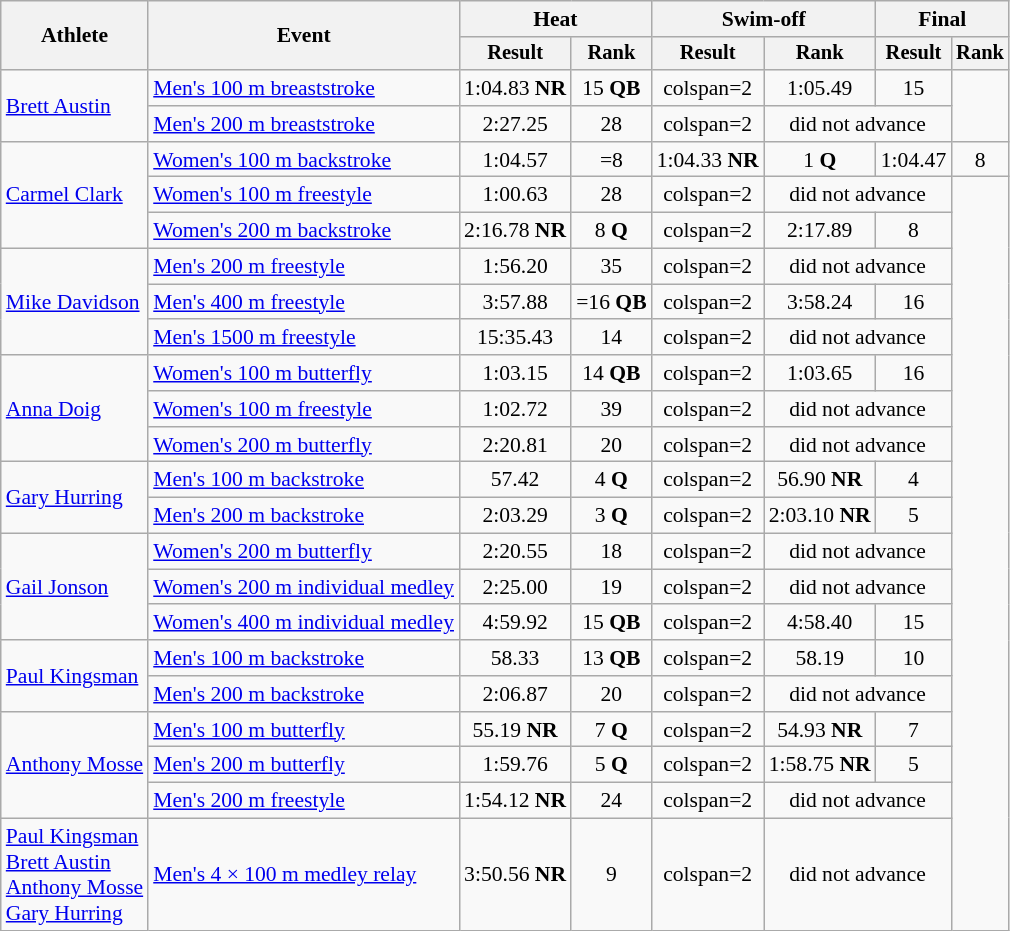<table class="wikitable" style="font-size:90%;text-align:center;">
<tr>
<th rowspan=2>Athlete</th>
<th rowspan=2>Event</th>
<th colspan=2>Heat</th>
<th colspan=2>Swim-off</th>
<th colspan=2>Final</th>
</tr>
<tr style="font-size:95%">
<th>Result</th>
<th>Rank</th>
<th>Result</th>
<th>Rank</th>
<th>Result</th>
<th>Rank</th>
</tr>
<tr align=center>
<td align=left rowspan=2><a href='#'>Brett Austin</a></td>
<td align=left><a href='#'>Men's 100 m breaststroke</a></td>
<td>1:04.83 <strong>NR</strong></td>
<td>15 <strong>QB</strong></td>
<td>colspan=2 </td>
<td>1:05.49</td>
<td>15</td>
</tr>
<tr align=center>
<td align=left><a href='#'>Men's 200 m breaststroke</a></td>
<td>2:27.25</td>
<td>28</td>
<td>colspan=2 </td>
<td colspan=2>did not advance</td>
</tr>
<tr align=center>
<td align=left rowspan=3><a href='#'>Carmel Clark</a></td>
<td align=left><a href='#'>Women's 100 m backstroke</a></td>
<td>1:04.57</td>
<td>=8 <strong></strong></td>
<td>1:04.33 <strong>NR</strong></td>
<td>1 <strong>Q</strong></td>
<td>1:04.47</td>
<td>8</td>
</tr>
<tr align=center>
<td align=left><a href='#'>Women's 100 m freestyle</a></td>
<td>1:00.63</td>
<td>28</td>
<td>colspan=2 </td>
<td colspan=2>did not advance</td>
</tr>
<tr align=center>
<td align=left><a href='#'>Women's 200 m backstroke</a></td>
<td>2:16.78 <strong>NR</strong></td>
<td>8 <strong>Q</strong></td>
<td>colspan=2 </td>
<td>2:17.89</td>
<td>8</td>
</tr>
<tr align=center>
<td align=left rowspan=3><a href='#'>Mike Davidson</a></td>
<td align=left><a href='#'>Men's 200 m freestyle</a></td>
<td>1:56.20</td>
<td>35</td>
<td>colspan=2 </td>
<td colspan=2>did not advance</td>
</tr>
<tr align=center>
<td align=left><a href='#'>Men's 400 m freestyle</a></td>
<td>3:57.88</td>
<td>=16 <strong>QB</strong></td>
<td>colspan=2 </td>
<td>3:58.24</td>
<td>16</td>
</tr>
<tr align=center>
<td align=left><a href='#'>Men's 1500 m freestyle</a></td>
<td>15:35.43</td>
<td>14</td>
<td>colspan=2 </td>
<td colspan=2>did not advance</td>
</tr>
<tr align=center>
<td align=left rowspan=3><a href='#'>Anna Doig</a></td>
<td align=left><a href='#'>Women's 100 m butterfly</a></td>
<td>1:03.15</td>
<td>14 <strong>QB</strong></td>
<td>colspan=2 </td>
<td>1:03.65</td>
<td>16</td>
</tr>
<tr align=center>
<td align=left><a href='#'>Women's 100 m freestyle</a></td>
<td>1:02.72</td>
<td>39</td>
<td>colspan=2 </td>
<td colspan=2>did not advance</td>
</tr>
<tr align=center>
<td align=left><a href='#'>Women's 200 m butterfly</a></td>
<td>2:20.81</td>
<td>20</td>
<td>colspan=2 </td>
<td colspan=2>did not advance</td>
</tr>
<tr align=center>
<td align=left rowspan=2><a href='#'>Gary Hurring</a></td>
<td align=left><a href='#'>Men's 100 m backstroke</a></td>
<td>57.42</td>
<td>4 <strong>Q</strong></td>
<td>colspan=2 </td>
<td>56.90 <strong>NR</strong></td>
<td>4</td>
</tr>
<tr align=center>
<td align=left><a href='#'>Men's 200 m backstroke</a></td>
<td>2:03.29</td>
<td>3 <strong>Q</strong></td>
<td>colspan=2 </td>
<td>2:03.10 <strong>NR</strong></td>
<td>5</td>
</tr>
<tr align=center>
<td align=left rowspan=3><a href='#'>Gail Jonson</a></td>
<td align=left><a href='#'>Women's 200 m butterfly</a></td>
<td>2:20.55</td>
<td>18</td>
<td>colspan=2 </td>
<td colspan=2>did not advance</td>
</tr>
<tr align=center>
<td align=left><a href='#'>Women's 200 m individual medley</a></td>
<td>2:25.00</td>
<td>19</td>
<td>colspan=2 </td>
<td colspan=2>did not advance</td>
</tr>
<tr align=center>
<td align=left><a href='#'>Women's 400 m individual medley</a></td>
<td>4:59.92</td>
<td>15 <strong>QB</strong></td>
<td>colspan=2 </td>
<td>4:58.40</td>
<td>15</td>
</tr>
<tr align=center>
<td align=left rowspan=2><a href='#'>Paul Kingsman</a></td>
<td align=left><a href='#'>Men's 100 m backstroke</a></td>
<td>58.33</td>
<td>13 <strong>QB</strong></td>
<td>colspan=2 </td>
<td>58.19</td>
<td>10</td>
</tr>
<tr align=center>
<td align=left><a href='#'>Men's 200 m backstroke</a></td>
<td>2:06.87</td>
<td>20</td>
<td>colspan=2 </td>
<td colspan=2>did not advance</td>
</tr>
<tr align=center>
<td align=left rowspan=3><a href='#'>Anthony Mosse</a></td>
<td align=left><a href='#'>Men's 100 m butterfly</a></td>
<td>55.19 <strong>NR</strong></td>
<td>7 <strong>Q</strong></td>
<td>colspan=2 </td>
<td>54.93 <strong>NR</strong></td>
<td>7</td>
</tr>
<tr align=center>
<td align=left><a href='#'>Men's 200 m butterfly</a></td>
<td>1:59.76</td>
<td>5 <strong>Q</strong></td>
<td>colspan=2 </td>
<td>1:58.75 <strong>NR</strong></td>
<td>5</td>
</tr>
<tr align=center>
<td align=left><a href='#'>Men's 200 m freestyle</a></td>
<td>1:54.12 <strong>NR</strong></td>
<td>24</td>
<td>colspan=2 </td>
<td colspan=2>did not advance</td>
</tr>
<tr align=center>
<td align=left><a href='#'>Paul Kingsman</a><br><a href='#'>Brett Austin</a><br><a href='#'>Anthony Mosse</a><br><a href='#'>Gary Hurring</a></td>
<td align=left><a href='#'>Men's 4 × 100 m medley relay</a></td>
<td>3:50.56 <strong>NR</strong></td>
<td>9</td>
<td>colspan=2 </td>
<td colspan=2>did not advance</td>
</tr>
</table>
